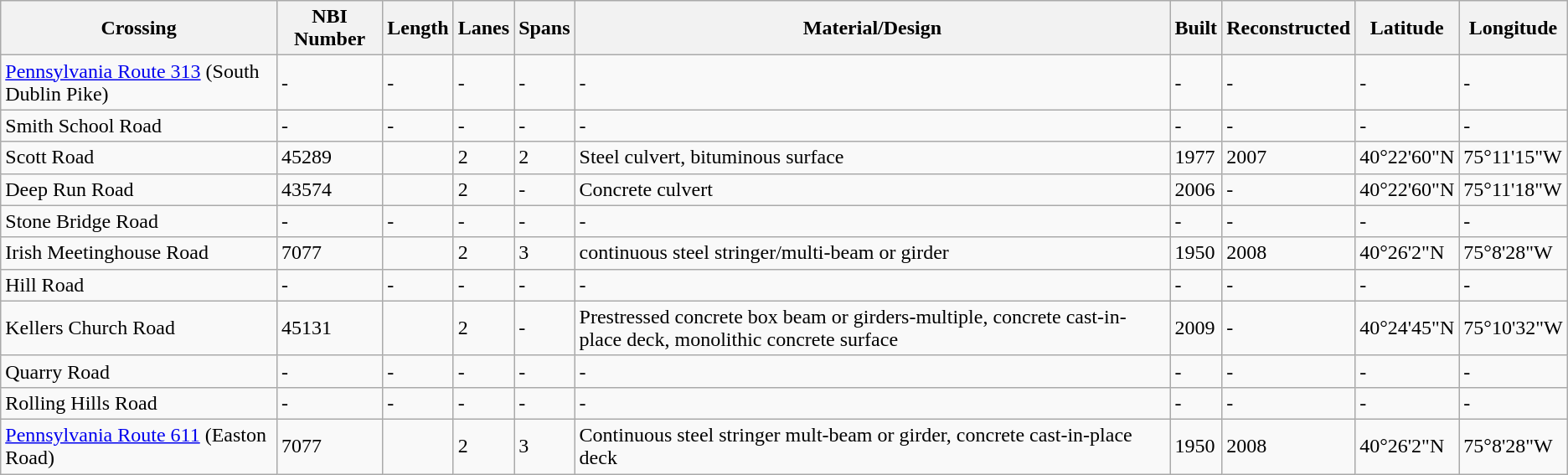<table class="wikitable">
<tr>
<th>Crossing</th>
<th>NBI Number</th>
<th>Length</th>
<th>Lanes</th>
<th>Spans</th>
<th>Material/Design</th>
<th>Built</th>
<th>Reconstructed</th>
<th>Latitude</th>
<th>Longitude</th>
</tr>
<tr>
<td><a href='#'>Pennsylvania Route 313</a> (South Dublin Pike)</td>
<td>-</td>
<td>-</td>
<td>-</td>
<td>-</td>
<td>-</td>
<td>-</td>
<td>-</td>
<td>-</td>
<td>-</td>
</tr>
<tr>
<td>Smith School Road</td>
<td>-</td>
<td>-</td>
<td>-</td>
<td>-</td>
<td>-</td>
<td>-</td>
<td>-</td>
<td>-</td>
<td>-</td>
</tr>
<tr>
<td>Scott Road</td>
<td>45289</td>
<td></td>
<td>2</td>
<td>2</td>
<td>Steel culvert, bituminous surface</td>
<td>1977</td>
<td>2007</td>
<td>40°22'60"N</td>
<td>75°11'15"W</td>
</tr>
<tr>
<td>Deep Run Road</td>
<td>43574</td>
<td></td>
<td>2</td>
<td>-</td>
<td>Concrete culvert</td>
<td>2006</td>
<td>-</td>
<td>40°22'60"N</td>
<td>75°11'18"W</td>
</tr>
<tr>
<td>Stone Bridge Road</td>
<td>-</td>
<td>-</td>
<td>-</td>
<td>-</td>
<td>-</td>
<td>-</td>
<td>-</td>
<td>-</td>
<td>-</td>
</tr>
<tr>
<td>Irish Meetinghouse Road</td>
<td>7077</td>
<td></td>
<td>2</td>
<td>3</td>
<td>continuous steel stringer/multi-beam or girder</td>
<td>1950</td>
<td>2008</td>
<td>40°26'2"N</td>
<td>75°8'28"W</td>
</tr>
<tr>
<td>Hill Road</td>
<td>-</td>
<td>-</td>
<td>-</td>
<td>-</td>
<td>-</td>
<td>-</td>
<td>-</td>
<td>-</td>
<td>-</td>
</tr>
<tr>
<td>Kellers Church Road</td>
<td>45131</td>
<td></td>
<td>2</td>
<td>-</td>
<td>Prestressed concrete box beam or girders-multiple, concrete cast-in-place deck, monolithic concrete surface</td>
<td>2009</td>
<td>-</td>
<td>40°24'45"N</td>
<td>75°10'32"W</td>
</tr>
<tr>
<td>Quarry Road</td>
<td>-</td>
<td>-</td>
<td>-</td>
<td>-</td>
<td>-</td>
<td>-</td>
<td>-</td>
<td>-</td>
<td>-</td>
</tr>
<tr>
<td>Rolling Hills Road</td>
<td>-</td>
<td>-</td>
<td>-</td>
<td>-</td>
<td>-</td>
<td>-</td>
<td>-</td>
<td>-</td>
<td>-</td>
</tr>
<tr>
<td><a href='#'>Pennsylvania Route 611</a> (Easton Road)</td>
<td>7077</td>
<td></td>
<td>2</td>
<td>3</td>
<td>Continuous steel stringer mult-beam or girder, concrete cast-in-place deck</td>
<td>1950</td>
<td>2008</td>
<td>40°26'2"N</td>
<td>75°8'28"W</td>
</tr>
</table>
